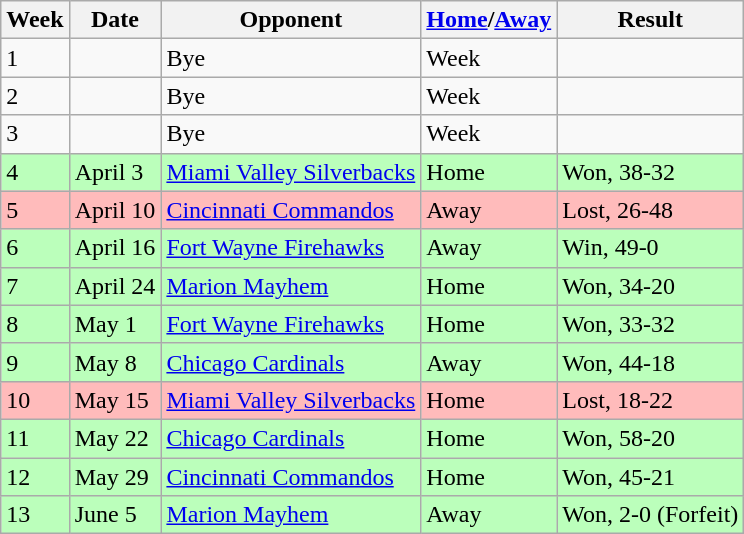<table class="wikitable">
<tr>
<th>Week</th>
<th>Date</th>
<th>Opponent</th>
<th><a href='#'>Home</a>/<a href='#'>Away</a></th>
<th>Result</th>
</tr>
<tr>
<td>1</td>
<td></td>
<td>Bye</td>
<td>Week</td>
<td></td>
</tr>
<tr>
<td>2</td>
<td></td>
<td>Bye</td>
<td>Week</td>
<td></td>
</tr>
<tr>
<td>3</td>
<td></td>
<td>Bye</td>
<td>Week</td>
<td></td>
</tr>
<tr bgcolor="#bbffbb">
<td>4</td>
<td>April 3</td>
<td><a href='#'>Miami Valley Silverbacks</a></td>
<td>Home</td>
<td>Won, 38-32</td>
</tr>
<tr bgcolor="#ffbbbb">
<td>5</td>
<td>April 10</td>
<td><a href='#'>Cincinnati Commandos</a></td>
<td>Away</td>
<td>Lost, 26-48</td>
</tr>
<tr bgcolor="#bbffbb">
<td>6</td>
<td>April 16</td>
<td><a href='#'>Fort Wayne Firehawks</a></td>
<td>Away</td>
<td>Win, 49-0</td>
</tr>
<tr bgcolor="#bbffbb">
<td>7</td>
<td>April 24</td>
<td><a href='#'>Marion Mayhem</a></td>
<td>Home</td>
<td>Won, 34-20</td>
</tr>
<tr bgcolor="#bbffbb">
<td>8</td>
<td>May 1</td>
<td><a href='#'>Fort Wayne Firehawks</a></td>
<td>Home</td>
<td>Won, 33-32</td>
</tr>
<tr bgcolor="#bbffbb">
<td>9</td>
<td>May 8</td>
<td><a href='#'>Chicago Cardinals</a></td>
<td>Away</td>
<td>Won, 44-18</td>
</tr>
<tr bgcolor="#ffbbbb">
<td>10</td>
<td>May 15</td>
<td><a href='#'>Miami Valley Silverbacks</a></td>
<td>Home</td>
<td>Lost, 18-22</td>
</tr>
<tr bgcolor="#bbffbb">
<td>11</td>
<td>May 22</td>
<td><a href='#'>Chicago Cardinals</a></td>
<td>Home</td>
<td>Won, 58-20</td>
</tr>
<tr bgcolor="#bbffbb">
<td>12</td>
<td>May 29</td>
<td><a href='#'>Cincinnati Commandos</a></td>
<td>Home</td>
<td>Won, 45-21</td>
</tr>
<tr bgcolor="#bbffbb">
<td>13</td>
<td>June 5</td>
<td><a href='#'>Marion Mayhem</a></td>
<td>Away</td>
<td>Won, 2-0 (Forfeit)</td>
</tr>
</table>
